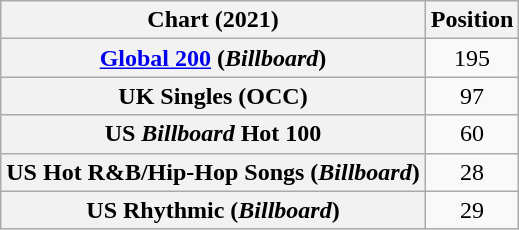<table class="wikitable sortable plainrowheaders" style="text-align:center">
<tr>
<th scope="col">Chart (2021)</th>
<th scope="col">Position</th>
</tr>
<tr>
<th scope="row"><a href='#'>Global 200</a> (<em>Billboard</em>)</th>
<td>195</td>
</tr>
<tr>
<th scope="row">UK Singles (OCC)</th>
<td>97</td>
</tr>
<tr>
<th scope="row">US <em>Billboard</em> Hot 100</th>
<td>60</td>
</tr>
<tr>
<th scope="row">US Hot R&B/Hip-Hop Songs (<em>Billboard</em>)</th>
<td>28</td>
</tr>
<tr>
<th scope="row">US Rhythmic (<em>Billboard</em>)</th>
<td>29</td>
</tr>
</table>
